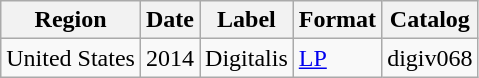<table class="wikitable">
<tr>
<th>Region</th>
<th>Date</th>
<th>Label</th>
<th>Format</th>
<th>Catalog</th>
</tr>
<tr>
<td>United States</td>
<td>2014</td>
<td>Digitalis</td>
<td><a href='#'>LP</a></td>
<td>digiv068</td>
</tr>
</table>
